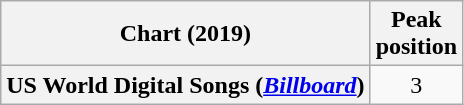<table class="wikitable plainrowheaders" style="text-align:center;">
<tr>
<th>Chart (2019)</th>
<th>Peak<br>position</th>
</tr>
<tr>
<th scope="row">US World Digital Songs (<em><a href='#'>Billboard</a></em>)</th>
<td>3</td>
</tr>
</table>
